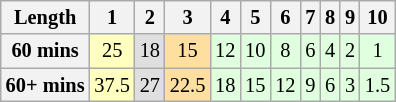<table class="wikitable" style="font-size: 85%;">
<tr>
<th>Length</th>
<th>1</th>
<th>2</th>
<th>3</th>
<th>4</th>
<th>5</th>
<th>6</th>
<th>7</th>
<th>8</th>
<th>9</th>
<th>10</th>
</tr>
<tr align="center">
<th>60 mins</th>
<td style="background:#FFFFBF;">25</td>
<td style="background:#DFDFDF;">18</td>
<td style="background:#FFDF9F;">15</td>
<td style="background:#DFFFDF;">12</td>
<td style="background:#DFFFDF;">10</td>
<td style="background:#DFFFDF;">8</td>
<td style="background:#DFFFDF;">6</td>
<td style="background:#DFFFDF;">4</td>
<td style="background:#DFFFDF;">2</td>
<td style="background:#DFFFDF;">1</td>
</tr>
<tr align="center">
<th>60+ mins</th>
<td style="background:#FFFFBF;">37.5</td>
<td style="background:#DFDFDF;">27</td>
<td style="background:#FFDF9F;">22.5</td>
<td style="background:#DFFFDF;">18</td>
<td style="background:#DFFFDF;">15</td>
<td style="background:#DFFFDF;">12</td>
<td style="background:#DFFFDF;">9</td>
<td style="background:#DFFFDF;">6</td>
<td style="background:#DFFFDF;">3</td>
<td style="background:#DFFFDF;">1.5</td>
</tr>
</table>
